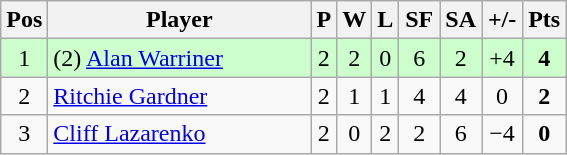<table class="wikitable" style="text-align:center; margin: 1em auto 1em auto, align:left">
<tr>
<th width=20>Pos</th>
<th width=168>Player</th>
<th width=3>P</th>
<th width=3>W</th>
<th width=3>L</th>
<th width=20>SF</th>
<th width=20>SA</th>
<th width=20>+/-</th>
<th width=20>Pts</th>
</tr>
<tr align=center style="background: #ccffcc;">
<td>1</td>
<td align="left"> (2) <a href='#'>Alan Warriner</a></td>
<td>2</td>
<td>2</td>
<td>0</td>
<td>6</td>
<td>2</td>
<td>+4</td>
<td><strong>4</strong></td>
</tr>
<tr align=center>
<td>2</td>
<td align="left"> <a href='#'>Ritchie Gardner</a></td>
<td>2</td>
<td>1</td>
<td>1</td>
<td>4</td>
<td>4</td>
<td>0</td>
<td><strong>2</strong></td>
</tr>
<tr align=center>
<td>3</td>
<td align="left"> <a href='#'>Cliff Lazarenko</a></td>
<td>2</td>
<td>0</td>
<td>2</td>
<td>2</td>
<td>6</td>
<td>−4</td>
<td><strong>0</strong></td>
</tr>
</table>
